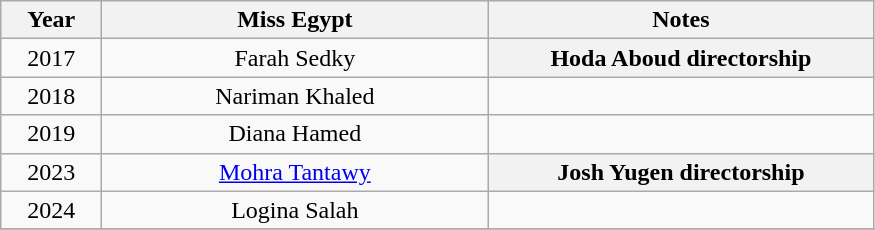<table class="wikitable sortable" style="text-align:center">
<tr>
<th width="60">Year</th>
<th width="250">Miss Egypt</th>
<th width="250">Notes</th>
</tr>
<tr>
<td>2017</td>
<td>Farah Sedky</td>
<th>Hoda Aboud directorship</th>
</tr>
<tr>
<td>2018</td>
<td>Nariman Khaled</td>
<td></td>
</tr>
<tr>
<td>2019</td>
<td>Diana Hamed</td>
<td></td>
</tr>
<tr>
<td>2023</td>
<td><a href='#'>Mohra Tantawy</a></td>
<th>Josh Yugen directorship</th>
</tr>
<tr>
<td>2024</td>
<td>Logina Salah</td>
<td></td>
</tr>
<tr>
</tr>
</table>
